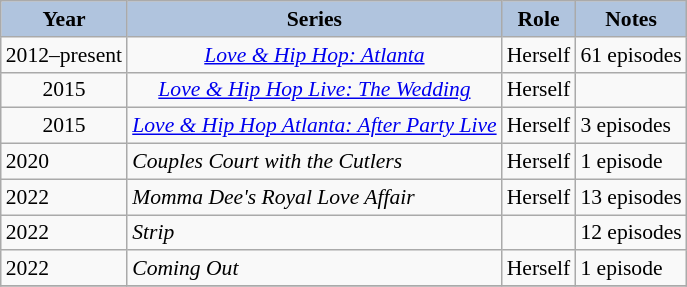<table class="wikitable" style="font-size:90%">
<tr style="text-align:center;">
<th style="background:#B0C4DE;">Year</th>
<th style="background:#B0C4DE;">Series</th>
<th style="background:#B0C4DE;">Role</th>
<th style="background:#B0C4DE;">Notes</th>
</tr>
<tr>
<td style="text-align:center;">2012–present</td>
<td style="text-align:center;"><em><a href='#'>Love & Hip Hop: Atlanta</a></em></td>
<td>Herself</td>
<td>61 episodes</td>
</tr>
<tr>
<td style="text-align:center;">2015</td>
<td style="text-align:center;"><em><a href='#'>Love & Hip Hop Live: The Wedding</a></em></td>
<td>Herself</td>
<td></td>
</tr>
<tr>
<td style= "text-align:center;">2015</td>
<td style= "text-align:center;"><em><a href='#'>Love & Hip Hop Atlanta: After Party Live</a></em></td>
<td>Herself</td>
<td>3 episodes</td>
</tr>
<tr>
<td>2020</td>
<td><em>Couples Court with the Cutlers</em></td>
<td>Herself</td>
<td>1 episode</td>
</tr>
<tr>
<td>2022</td>
<td><em>Momma Dee's Royal Love Affair</em></td>
<td>Herself</td>
<td>13 episodes</td>
</tr>
<tr>
<td>2022</td>
<td><em>Strip</em></td>
<td></td>
<td>12 episodes</td>
</tr>
<tr>
<td>2022</td>
<td><em>Coming Out</em></td>
<td>Herself</td>
<td>1 episode</td>
</tr>
<tr>
</tr>
</table>
